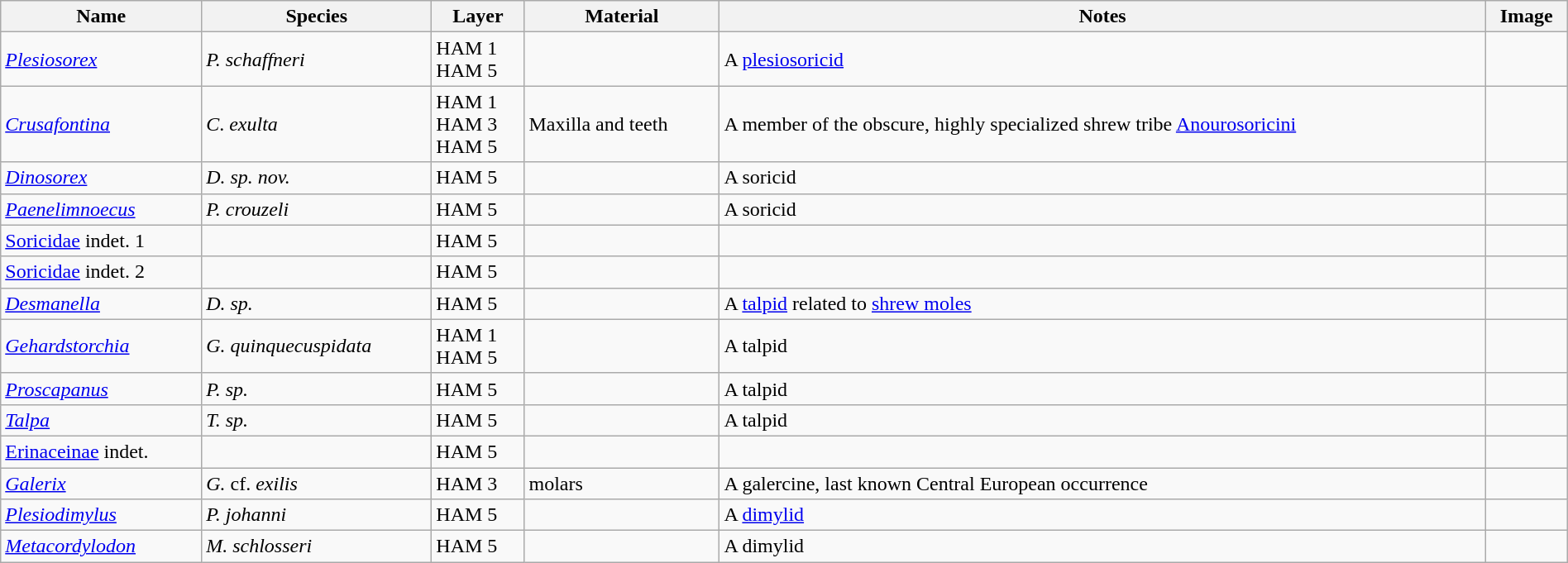<table class="wikitable" width="100%" align="center">
<tr>
<th>Name</th>
<th>Species</th>
<th>Layer</th>
<th>Material</th>
<th>Notes</th>
<th>Image</th>
</tr>
<tr>
<td><em><a href='#'>Plesiosorex</a></em></td>
<td><em>P. schaffneri</em></td>
<td>HAM 1<br>HAM 5</td>
<td></td>
<td>A <a href='#'>plesiosoricid</a></td>
<td></td>
</tr>
<tr>
<td><em><a href='#'>Crusafontina</a></em></td>
<td><em>C</em>. <em>exulta</em></td>
<td>HAM 1<br>HAM 3<br>HAM 5</td>
<td>Maxilla and teeth</td>
<td>A member of the obscure, highly specialized shrew tribe <a href='#'>Anourosoricini</a></td>
<td></td>
</tr>
<tr>
<td><em><a href='#'>Dinosorex</a></em></td>
<td><em>D. sp. nov.</em></td>
<td>HAM 5</td>
<td></td>
<td>A soricid</td>
<td></td>
</tr>
<tr>
<td><em><a href='#'>Paenelimnoecus</a></em></td>
<td><em>P. crouzeli</em></td>
<td>HAM 5</td>
<td></td>
<td>A soricid</td>
<td></td>
</tr>
<tr>
<td><a href='#'>Soricidae</a> indet. 1</td>
<td></td>
<td>HAM 5</td>
<td></td>
<td></td>
<td></td>
</tr>
<tr>
<td><a href='#'>Soricidae</a> indet. 2</td>
<td></td>
<td>HAM 5</td>
<td></td>
<td></td>
<td></td>
</tr>
<tr>
<td><em><a href='#'>Desmanella</a></em></td>
<td><em>D. sp.</em></td>
<td>HAM 5</td>
<td></td>
<td>A <a href='#'>talpid</a> related to <a href='#'>shrew moles</a></td>
<td></td>
</tr>
<tr>
<td><em><a href='#'>Gehardstorchia</a></em></td>
<td><em>G. quinquecuspidata</em></td>
<td>HAM 1<br>HAM 5</td>
<td></td>
<td>A talpid</td>
<td></td>
</tr>
<tr>
<td><em><a href='#'>Proscapanus</a></em></td>
<td><em>P. sp.</em></td>
<td>HAM 5</td>
<td></td>
<td>A talpid</td>
<td></td>
</tr>
<tr>
<td><em><a href='#'>Talpa</a></em></td>
<td><em>T. sp.</em></td>
<td>HAM 5</td>
<td></td>
<td>A talpid</td>
<td></td>
</tr>
<tr>
<td><a href='#'>Erinaceinae</a> indet.</td>
<td></td>
<td>HAM 5</td>
<td></td>
<td></td>
<td></td>
</tr>
<tr>
<td><em><a href='#'>Galerix</a></em></td>
<td><em>G.</em> cf. <em>exilis</em></td>
<td>HAM 3</td>
<td>molars</td>
<td>A galercine, last known Central European occurrence</td>
<td></td>
</tr>
<tr>
<td><em><a href='#'>Plesiodimylus</a></em></td>
<td><em>P. johanni</em></td>
<td>HAM 5</td>
<td></td>
<td>A <a href='#'>dimylid</a></td>
<td></td>
</tr>
<tr>
<td><em><a href='#'>Metacordylodon</a></em></td>
<td><em>M. schlosseri</em></td>
<td>HAM 5</td>
<td></td>
<td>A dimylid</td>
<td></td>
</tr>
</table>
